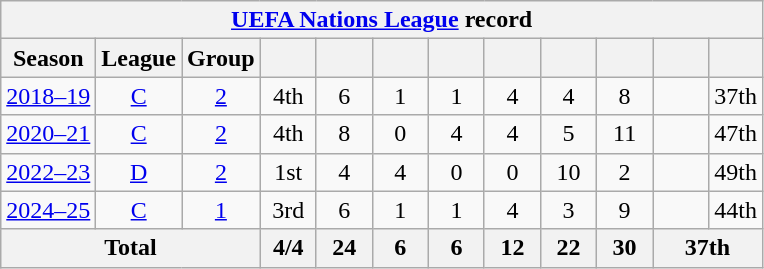<table class="wikitable" style="text-align: center;">
<tr>
<th colspan=13><a href='#'>UEFA Nations League</a> record</th>
</tr>
<tr>
<th>Season</th>
<th>League</th>
<th>Group</th>
<th width=30></th>
<th width=30></th>
<th width=30></th>
<th width=30></th>
<th width=30></th>
<th width=30></th>
<th width=30></th>
<th width=30></th>
<th width=28></th>
</tr>
<tr>
<td><a href='#'>2018–19</a></td>
<td><a href='#'>C</a></td>
<td><a href='#'>2</a></td>
<td>4th</td>
<td>6</td>
<td>1</td>
<td>1</td>
<td>4</td>
<td>4</td>
<td>8</td>
<td></td>
<td>37th</td>
</tr>
<tr>
<td><a href='#'>2020–21</a></td>
<td><a href='#'>C</a></td>
<td><a href='#'>2</a></td>
<td>4th</td>
<td>8</td>
<td>0</td>
<td>4</td>
<td>4</td>
<td>5</td>
<td>11</td>
<td></td>
<td>47th</td>
</tr>
<tr>
<td><a href='#'>2022–23</a></td>
<td><a href='#'>D</a></td>
<td><a href='#'>2</a></td>
<td>1st</td>
<td>4</td>
<td>4</td>
<td>0</td>
<td>0</td>
<td>10</td>
<td>2</td>
<td></td>
<td>49th</td>
</tr>
<tr>
<td><a href='#'>2024–25</a></td>
<td><a href='#'>C</a></td>
<td><a href='#'>1</a></td>
<td>3rd</td>
<td>6</td>
<td>1</td>
<td>1</td>
<td>4</td>
<td>3</td>
<td>9</td>
<td></td>
<td>44th</td>
</tr>
<tr>
<th colspan=3>Total</th>
<th>4/4</th>
<th>24</th>
<th>6</th>
<th>6</th>
<th>12</th>
<th>22</th>
<th>30</th>
<th colspan=2>37th</th>
</tr>
</table>
